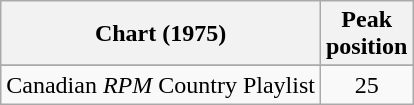<table class="wikitable sortable">
<tr>
<th align="left">Chart (1975)</th>
<th style="text-align:center;">Peak<br>position</th>
</tr>
<tr>
</tr>
<tr>
<td align="left">Canadian <em>RPM</em> Country Playlist</td>
<td style="text-align:center;">25</td>
</tr>
</table>
